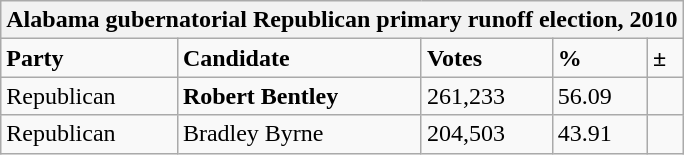<table class="wikitable">
<tr>
<th colspan="5">Alabama gubernatorial Republican primary runoff election, 2010</th>
</tr>
<tr>
<td><strong>Party</strong></td>
<td><strong>Candidate</strong></td>
<td><strong>Votes</strong></td>
<td><strong>%</strong></td>
<td><strong>±</strong></td>
</tr>
<tr>
<td>Republican</td>
<td><strong>Robert Bentley</strong></td>
<td>261,233</td>
<td>56.09</td>
<td></td>
</tr>
<tr>
<td>Republican</td>
<td>Bradley Byrne</td>
<td>204,503</td>
<td>43.91</td>
<td></td>
</tr>
</table>
